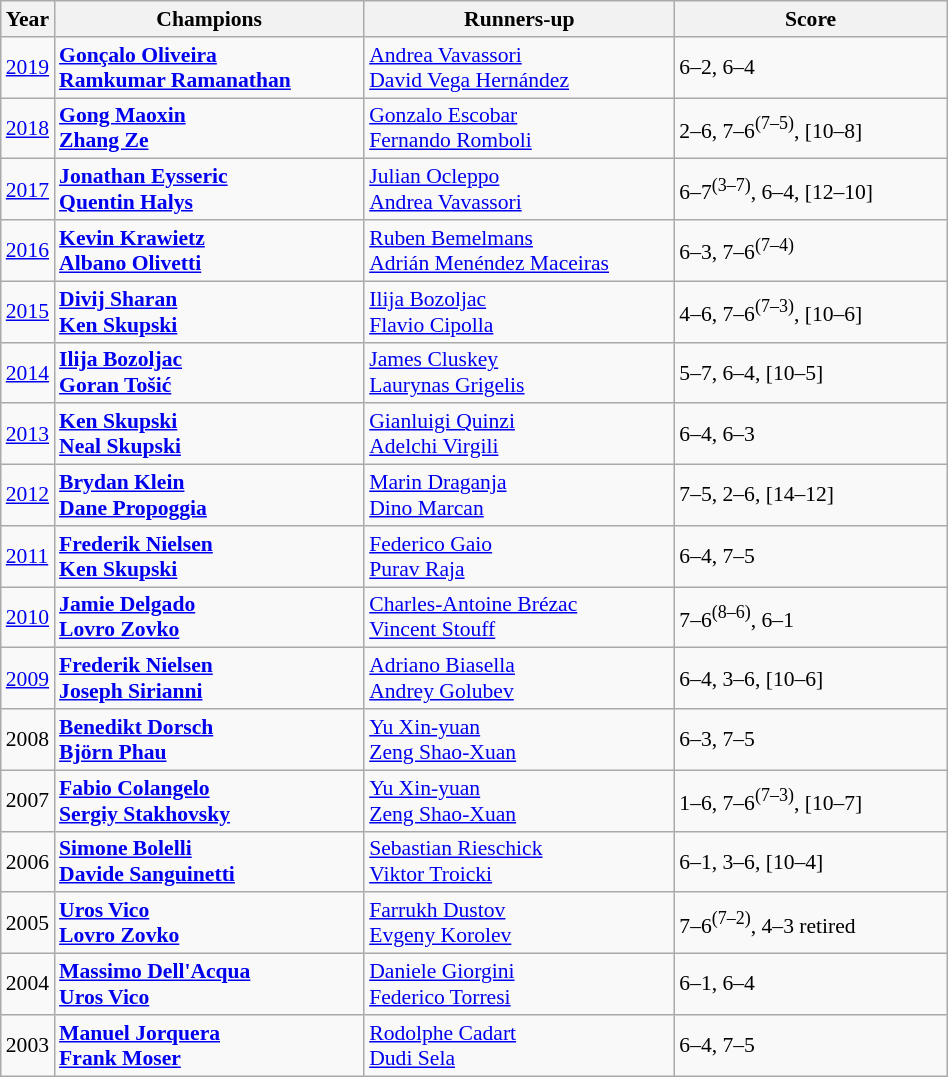<table class="wikitable" style="font-size:90%">
<tr>
<th>Year</th>
<th width="200">Champions</th>
<th width="200">Runners-up</th>
<th width="175">Score</th>
</tr>
<tr>
<td><a href='#'>2019</a></td>
<td> <strong><a href='#'>Gonçalo Oliveira</a></strong> <br>  <strong><a href='#'>Ramkumar Ramanathan</a></strong></td>
<td> <a href='#'>Andrea Vavassori</a> <br>  <a href='#'>David Vega Hernández</a></td>
<td>6–2, 6–4</td>
</tr>
<tr>
<td><a href='#'>2018</a></td>
<td> <strong><a href='#'>Gong Maoxin</a></strong> <br>  <strong><a href='#'>Zhang Ze</a></strong></td>
<td> <a href='#'>Gonzalo Escobar</a> <br>  <a href='#'>Fernando Romboli</a></td>
<td>2–6, 7–6<sup>(7–5)</sup>, [10–8]</td>
</tr>
<tr>
<td><a href='#'>2017</a></td>
<td> <strong><a href='#'>Jonathan Eysseric</a></strong> <br>  <strong><a href='#'>Quentin Halys</a></strong></td>
<td> <a href='#'>Julian Ocleppo</a> <br>  <a href='#'>Andrea Vavassori</a></td>
<td>6–7<sup>(3–7)</sup>, 6–4, [12–10]</td>
</tr>
<tr>
<td><a href='#'>2016</a></td>
<td> <strong><a href='#'>Kevin Krawietz</a></strong> <br>  <strong><a href='#'>Albano Olivetti</a></strong></td>
<td> <a href='#'>Ruben Bemelmans</a> <br>  <a href='#'>Adrián Menéndez Maceiras</a></td>
<td>6–3, 7–6<sup>(7–4)</sup></td>
</tr>
<tr>
<td><a href='#'>2015</a></td>
<td> <strong><a href='#'>Divij Sharan</a></strong><br> <strong><a href='#'>Ken Skupski</a></strong></td>
<td> <a href='#'>Ilija Bozoljac</a><br> <a href='#'>Flavio Cipolla</a></td>
<td>4–6, 7–6<sup>(7–3)</sup>, [10–6]</td>
</tr>
<tr>
<td><a href='#'>2014</a></td>
<td> <strong><a href='#'>Ilija Bozoljac</a></strong><br> <strong><a href='#'>Goran Tošić</a></strong></td>
<td> <a href='#'>James Cluskey</a><br> <a href='#'>Laurynas Grigelis</a></td>
<td>5–7, 6–4, [10–5]</td>
</tr>
<tr>
<td><a href='#'>2013</a></td>
<td> <strong><a href='#'>Ken Skupski</a></strong><br> <strong><a href='#'>Neal Skupski</a></strong></td>
<td> <a href='#'>Gianluigi Quinzi</a><br> <a href='#'>Adelchi Virgili</a></td>
<td>6–4, 6–3</td>
</tr>
<tr>
<td><a href='#'>2012</a></td>
<td> <strong><a href='#'>Brydan Klein</a></strong><br> <strong><a href='#'>Dane Propoggia</a></strong></td>
<td> <a href='#'>Marin Draganja</a><br> <a href='#'>Dino Marcan</a></td>
<td>7–5, 2–6, [14–12]</td>
</tr>
<tr>
<td><a href='#'>2011</a></td>
<td> <strong><a href='#'>Frederik Nielsen</a></strong><br> <strong><a href='#'>Ken Skupski</a></strong></td>
<td> <a href='#'>Federico Gaio</a><br> <a href='#'>Purav Raja</a></td>
<td>6–4, 7–5</td>
</tr>
<tr>
<td><a href='#'>2010</a></td>
<td> <strong><a href='#'>Jamie Delgado</a></strong><br> <strong><a href='#'>Lovro Zovko</a></strong></td>
<td> <a href='#'>Charles-Antoine Brézac</a><br> <a href='#'>Vincent Stouff</a></td>
<td>7–6<sup>(8–6)</sup>, 6–1</td>
</tr>
<tr>
<td><a href='#'>2009</a></td>
<td> <strong><a href='#'>Frederik Nielsen</a></strong><br> <strong><a href='#'>Joseph Sirianni</a></strong></td>
<td> <a href='#'>Adriano Biasella</a><br> <a href='#'>Andrey Golubev</a></td>
<td>6–4, 3–6, [10–6]</td>
</tr>
<tr>
<td>2008</td>
<td> <strong><a href='#'>Benedikt Dorsch</a></strong> <br>  <strong><a href='#'>Björn Phau</a></strong></td>
<td> <a href='#'>Yu Xin-yuan</a> <br>  <a href='#'>Zeng Shao-Xuan</a></td>
<td>6–3, 7–5</td>
</tr>
<tr>
<td>2007</td>
<td> <strong><a href='#'>Fabio Colangelo</a></strong> <br>  <strong><a href='#'>Sergiy Stakhovsky</a></strong></td>
<td> <a href='#'>Yu Xin-yuan</a> <br>  <a href='#'>Zeng Shao-Xuan</a></td>
<td>1–6, 7–6<sup>(7–3)</sup>, [10–7]</td>
</tr>
<tr>
<td>2006</td>
<td> <strong><a href='#'>Simone Bolelli</a></strong> <br>  <strong><a href='#'>Davide Sanguinetti</a></strong></td>
<td> <a href='#'>Sebastian Rieschick</a> <br>  <a href='#'>Viktor Troicki</a></td>
<td>6–1, 3–6, [10–4]</td>
</tr>
<tr>
<td>2005</td>
<td> <strong><a href='#'>Uros Vico</a></strong> <br>  <strong><a href='#'>Lovro Zovko</a></strong></td>
<td> <a href='#'>Farrukh Dustov</a> <br>  <a href='#'>Evgeny Korolev</a></td>
<td>7–6<sup>(7–2)</sup>, 4–3 retired</td>
</tr>
<tr>
<td>2004</td>
<td> <strong><a href='#'>Massimo Dell'Acqua</a></strong> <br>  <strong><a href='#'>Uros Vico</a></strong></td>
<td> <a href='#'>Daniele Giorgini</a> <br>  <a href='#'>Federico Torresi</a></td>
<td>6–1, 6–4</td>
</tr>
<tr>
<td>2003</td>
<td> <strong><a href='#'>Manuel Jorquera</a></strong> <br>  <strong><a href='#'>Frank Moser</a></strong></td>
<td> <a href='#'>Rodolphe Cadart</a> <br>  <a href='#'>Dudi Sela</a></td>
<td>6–4, 7–5</td>
</tr>
</table>
